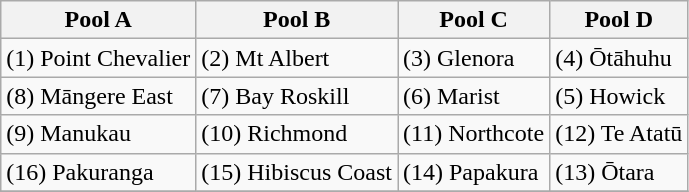<table class="wikitable">
<tr>
<th>Pool A</th>
<th>Pool B</th>
<th>Pool C</th>
<th>Pool D</th>
</tr>
<tr>
<td>(1) Point Chevalier</td>
<td>(2) Mt Albert</td>
<td>(3) Glenora</td>
<td>(4) Ōtāhuhu</td>
</tr>
<tr>
<td>(8) Māngere East</td>
<td>(7) Bay Roskill</td>
<td>(6) Marist</td>
<td>(5) Howick</td>
</tr>
<tr>
<td>(9) Manukau</td>
<td>(10) Richmond</td>
<td>(11) Northcote</td>
<td>(12) Te Atatū</td>
</tr>
<tr>
<td>(16) Pakuranga</td>
<td>(15) Hibiscus Coast</td>
<td>(14) Papakura</td>
<td>(13) Ōtara</td>
</tr>
<tr>
</tr>
</table>
